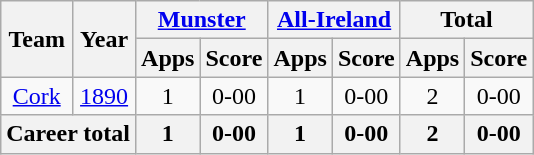<table class="wikitable" style="text-align:center">
<tr>
<th rowspan="2">Team</th>
<th rowspan="2">Year</th>
<th colspan="2"><a href='#'>Munster</a></th>
<th colspan="2"><a href='#'>All-Ireland</a></th>
<th colspan="2">Total</th>
</tr>
<tr>
<th>Apps</th>
<th>Score</th>
<th>Apps</th>
<th>Score</th>
<th>Apps</th>
<th>Score</th>
</tr>
<tr>
<td rowspan="1"><a href='#'>Cork</a></td>
<td><a href='#'>1890</a></td>
<td>1</td>
<td>0-00</td>
<td>1</td>
<td>0-00</td>
<td>2</td>
<td>0-00</td>
</tr>
<tr>
<th colspan="2">Career total</th>
<th>1</th>
<th>0-00</th>
<th>1</th>
<th>0-00</th>
<th>2</th>
<th>0-00</th>
</tr>
</table>
